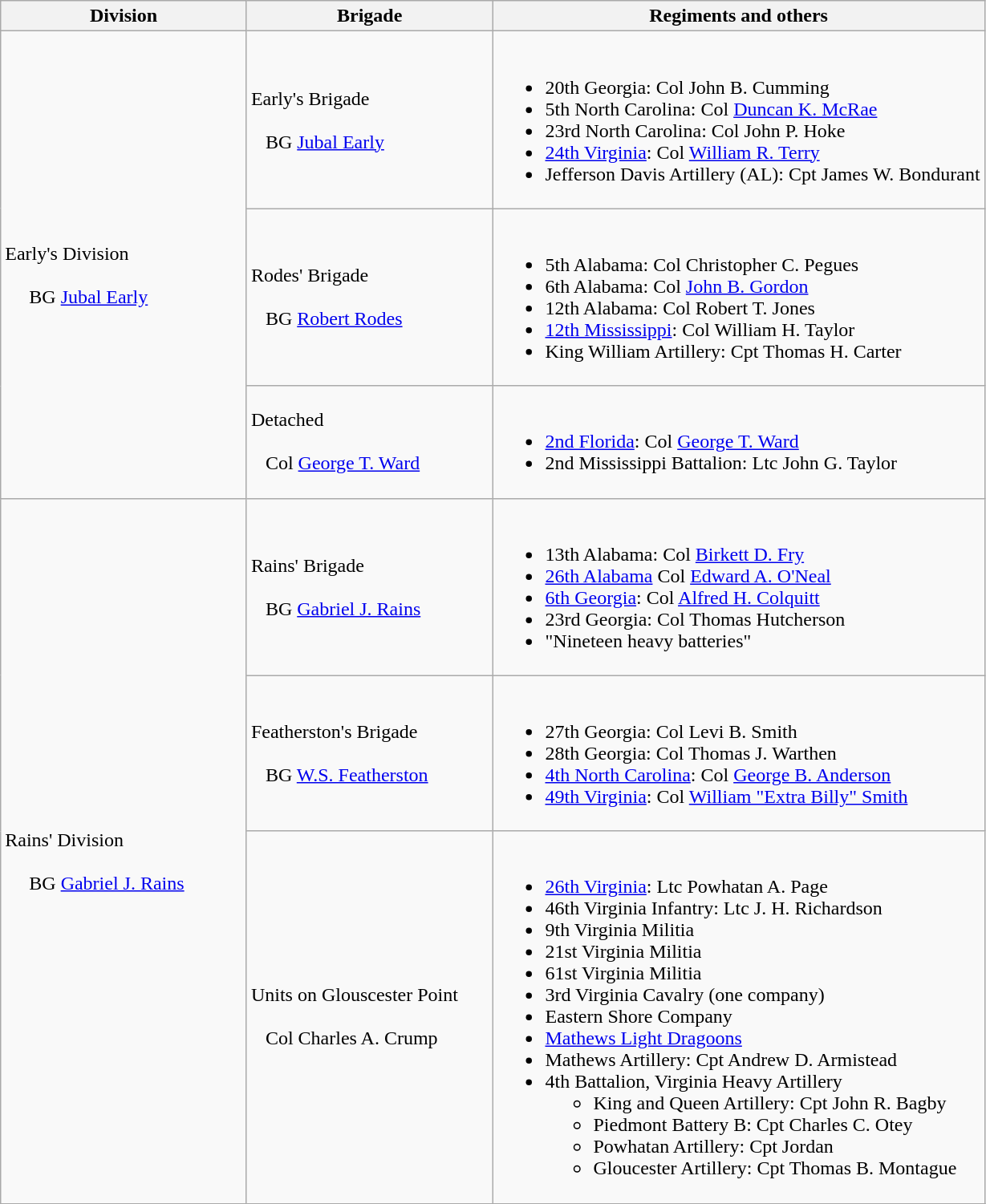<table class="wikitable">
<tr>
<th width=25%>Division</th>
<th width=25%>Brigade</th>
<th>Regiments and others</th>
</tr>
<tr>
<td rowspan=3><br>Early's Division<br><br>    
BG <a href='#'>Jubal Early</a></td>
<td>Early's Brigade<br><br>  
BG <a href='#'>Jubal Early</a></td>
<td><br><ul><li>20th Georgia: Col John B. Cumming</li><li>5th North Carolina: Col <a href='#'>Duncan K. McRae</a></li><li>23rd North Carolina: Col John P. Hoke</li><li><a href='#'>24th Virginia</a>: Col <a href='#'>William R. Terry</a></li><li>Jefferson Davis Artillery (AL): Cpt James W. Bondurant</li></ul></td>
</tr>
<tr>
<td>Rodes' Brigade<br><br>  
BG <a href='#'>Robert Rodes</a></td>
<td><br><ul><li>5th Alabama: Col Christopher C. Pegues</li><li>6th Alabama: Col <a href='#'>John B. Gordon</a></li><li>12th Alabama: Col Robert T. Jones</li><li><a href='#'>12th Mississippi</a>: Col William H. Taylor</li><li>King William Artillery: Cpt Thomas H. Carter</li></ul></td>
</tr>
<tr>
<td>Detached<br><br>  
Col <a href='#'>George T. Ward</a></td>
<td><br><ul><li><a href='#'>2nd Florida</a>: Col <a href='#'>George T. Ward</a></li><li>2nd Mississippi Battalion: Ltc John G. Taylor</li></ul></td>
</tr>
<tr>
<td rowspan=3><br>Rains' Division<br><br>    
BG <a href='#'>Gabriel J. Rains</a></td>
<td>Rains' Brigade<br><br>  
BG <a href='#'>Gabriel J. Rains</a></td>
<td><br><ul><li>13th Alabama: Col <a href='#'>Birkett D. Fry</a></li><li><a href='#'>26th Alabama</a> Col <a href='#'>Edward A. O'Neal</a></li><li><a href='#'>6th Georgia</a>: Col <a href='#'>Alfred H. Colquitt</a></li><li>23rd Georgia: Col Thomas Hutcherson</li><li>"Nineteen heavy batteries"</li></ul></td>
</tr>
<tr>
<td>Featherston's Brigade<br><br>  
BG <a href='#'>W.S. Featherston</a></td>
<td><br><ul><li>27th Georgia: Col Levi B. Smith</li><li>28th Georgia: Col Thomas J. Warthen</li><li><a href='#'>4th North Carolina</a>: Col <a href='#'>George B. Anderson</a></li><li><a href='#'>49th Virginia</a>: Col <a href='#'>William "Extra Billy" Smith</a></li></ul></td>
</tr>
<tr>
<td>Units on Glouscester Point<br><br>  
Col Charles A. Crump</td>
<td><br><ul><li><a href='#'>26th Virginia</a>: Ltc Powhatan A. Page</li><li>46th Virginia Infantry: Ltc J. H. Richardson</li><li>9th Virginia Militia</li><li>21st Virginia Militia</li><li>61st Virginia Militia</li><li>3rd Virginia Cavalry (one company)</li><li>Eastern Shore Company</li><li><a href='#'>Mathews Light Dragoons</a></li><li>Mathews Artillery: Cpt Andrew D. Armistead</li><li>4th Battalion, Virginia Heavy Artillery<ul><li>King and Queen Artillery: Cpt John R. Bagby</li><li>Piedmont Battery B: Cpt Charles C. Otey</li><li>Powhatan Artillery: Cpt Jordan</li><li>Gloucester Artillery: Cpt Thomas B. Montague</li></ul></li></ul></td>
</tr>
<tr>
</tr>
</table>
